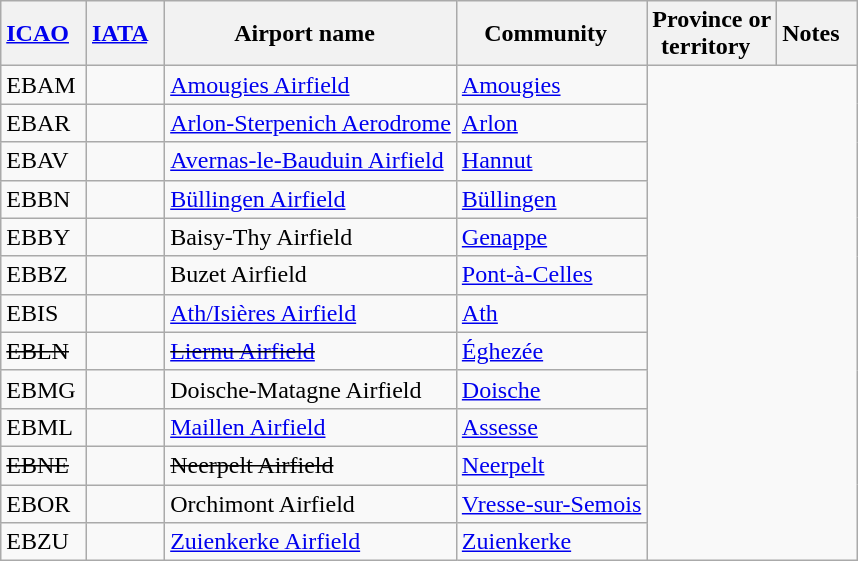<table class="wikitable" style="width:auto;">
<tr>
<th width="*"><a href='#'>ICAO</a>  </th>
<th width="*"><a href='#'>IATA</a>  </th>
<th width="*">Airport name  </th>
<th width="*">Community  </th>
<th width="*">Province or<br>territory  </th>
<th width="*">Notes  </th>
</tr>
<tr>
<td>EBAM</td>
<td></td>
<td><a href='#'>Amougies Airfield</a></td>
<td><a href='#'>Amougies</a></td>
</tr>
<tr>
<td>EBAR</td>
<td></td>
<td><a href='#'>Arlon-Sterpenich Aerodrome</a></td>
<td><a href='#'>Arlon</a></td>
</tr>
<tr>
<td>EBAV</td>
<td></td>
<td><a href='#'>Avernas-le-Bauduin Airfield</a></td>
<td><a href='#'>Hannut</a></td>
</tr>
<tr>
<td>EBBN</td>
<td></td>
<td><a href='#'>Büllingen Airfield</a></td>
<td><a href='#'>Büllingen</a></td>
</tr>
<tr>
<td>EBBY</td>
<td></td>
<td>Baisy-Thy Airfield</td>
<td><a href='#'>Genappe</a></td>
</tr>
<tr>
<td>EBBZ</td>
<td></td>
<td>Buzet Airfield</td>
<td><a href='#'>Pont-à-Celles</a></td>
</tr>
<tr>
<td>EBIS</td>
<td></td>
<td><a href='#'>Ath/Isières Airfield</a></td>
<td><a href='#'>Ath</a></td>
</tr>
<tr>
<td><s>EBLN</s></td>
<td></td>
<td><s><a href='#'>Liernu Airfield</a></s></td>
<td><a href='#'>Éghezée</a></td>
</tr>
<tr>
<td>EBMG</td>
<td></td>
<td>Doische-Matagne Airfield</td>
<td><a href='#'>Doische</a></td>
</tr>
<tr>
<td>EBML</td>
<td></td>
<td><a href='#'>Maillen Airfield</a></td>
<td><a href='#'>Assesse</a></td>
</tr>
<tr>
<td><s>EBNE</s></td>
<td></td>
<td><s>Neerpelt Airfield</s></td>
<td><a href='#'>Neerpelt</a></td>
</tr>
<tr>
<td>EBOR</td>
<td></td>
<td>Orchimont Airfield</td>
<td><a href='#'>Vresse-sur-Semois</a></td>
</tr>
<tr>
<td>EBZU</td>
<td></td>
<td><a href='#'>Zuienkerke Airfield</a></td>
<td><a href='#'>Zuienkerke</a></td>
</tr>
</table>
